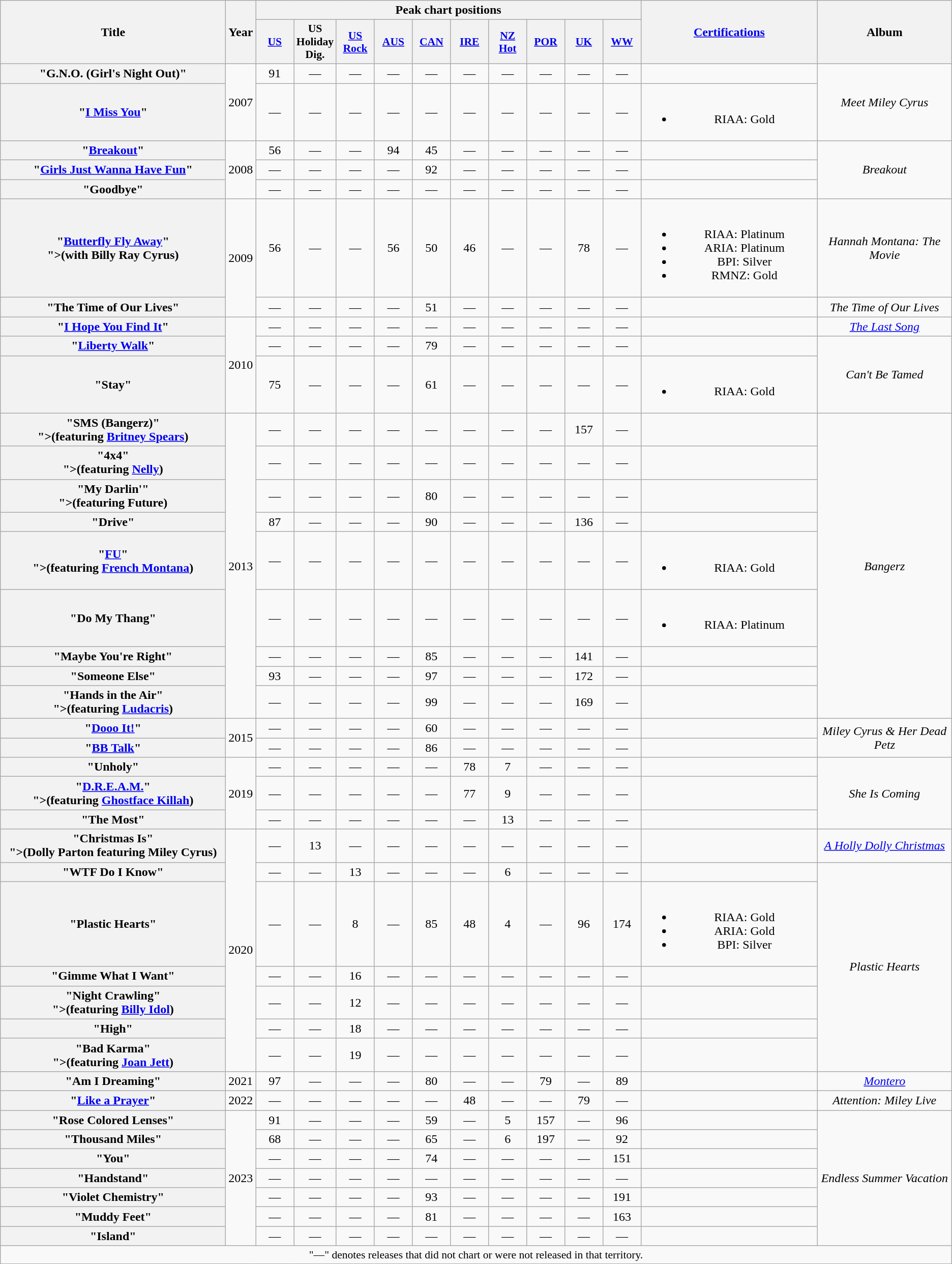<table class="wikitable plainrowheaders" style="text-align:center;">
<tr>
<th scope="col" rowspan="2" style="width:18em;">Title</th>
<th scope="col" rowspan="2">Year</th>
<th scope="col" colspan="10">Peak chart positions</th>
<th scope="col" rowspan="2" style="width:14em;"><a href='#'>Certifications</a></th>
<th scope="col" rowspan="2">Album</th>
</tr>
<tr>
<th scope="col" style="width:3em;font-size:90%;"><a href='#'>US</a><br></th>
<th scope="col" style="width:3em;font-size:90%;">US Holiday Dig.<br></th>
<th scope="col" style="width:3em;font-size:90%;"><a href='#'>US<br>Rock</a><br></th>
<th scope="col" style="width:3em;font-size:90%;"><a href='#'>AUS</a><br></th>
<th scope="col" style="width:3em;font-size:90%;"><a href='#'>CAN</a><br></th>
<th scope="col" style="width:3em;font-size:90%;"><a href='#'>IRE</a><br></th>
<th scope="col" style="width:3em;font-size:90%;"><a href='#'>NZ<br>Hot</a><br></th>
<th scope="col" style="width:3em;font-size:90%;"><a href='#'>POR</a><br></th>
<th scope="col" style="width:3em;font-size:90%;"><a href='#'>UK</a><br></th>
<th scope="col" style="width:3em;font-size:90%;"><a href='#'>WW</a><br></th>
</tr>
<tr>
<th scope="row">"G.N.O. (Girl's Night Out)"</th>
<td rowspan="2">2007</td>
<td>91</td>
<td>—</td>
<td>—</td>
<td>—</td>
<td>—</td>
<td>—</td>
<td>—</td>
<td>—</td>
<td>—</td>
<td>—</td>
<td></td>
<td rowspan="2"><em>Meet Miley Cyrus</em></td>
</tr>
<tr>
<th scope="row">"<a href='#'>I Miss You</a>"</th>
<td>—</td>
<td>—</td>
<td>—</td>
<td>—</td>
<td>—</td>
<td>—</td>
<td>—</td>
<td>—</td>
<td>—</td>
<td>—</td>
<td><br><ul><li>RIAA: Gold</li></ul></td>
</tr>
<tr>
<th scope="row">"<a href='#'>Breakout</a>"</th>
<td rowspan="3">2008</td>
<td>56</td>
<td>—</td>
<td>—</td>
<td>94</td>
<td>45</td>
<td>—</td>
<td>—</td>
<td>—</td>
<td>—</td>
<td>—</td>
<td></td>
<td rowspan="3"><em>Breakout</em></td>
</tr>
<tr>
<th scope="row">"<a href='#'>Girls Just Wanna Have Fun</a>"</th>
<td>—</td>
<td>—</td>
<td>—</td>
<td>—</td>
<td>92</td>
<td>—</td>
<td>—</td>
<td>—</td>
<td>—</td>
<td>—</td>
<td></td>
</tr>
<tr>
<th scope="row">"Goodbye"</th>
<td>—</td>
<td>—</td>
<td>—</td>
<td>—</td>
<td>—</td>
<td>—</td>
<td>—</td>
<td>—</td>
<td>—</td>
<td>—</td>
<td></td>
</tr>
<tr>
<th scope="row">"<a href='#'>Butterfly Fly Away</a>"<br><span>">(with Billy Ray Cyrus)</span></th>
<td rowspan="2">2009</td>
<td>56</td>
<td>—</td>
<td>—</td>
<td>56</td>
<td>50</td>
<td>46</td>
<td>—</td>
<td>—</td>
<td>78</td>
<td>—</td>
<td><br><ul><li>RIAA: Platinum</li><li>ARIA: Platinum</li><li>BPI: Silver</li><li>RMNZ: Gold</li></ul></td>
<td><em>Hannah Montana: The Movie</em></td>
</tr>
<tr>
<th scope="row">"The Time of Our Lives"</th>
<td>—</td>
<td>—</td>
<td>—</td>
<td>—</td>
<td>51</td>
<td>—</td>
<td>—</td>
<td>—</td>
<td>—</td>
<td>—</td>
<td></td>
<td><em>The Time of Our Lives</em></td>
</tr>
<tr>
<th scope="row">"<a href='#'>I Hope You Find It</a>"</th>
<td rowspan="3">2010</td>
<td>—</td>
<td>—</td>
<td>—</td>
<td>—</td>
<td>—</td>
<td>—</td>
<td>—</td>
<td>—</td>
<td>—</td>
<td>—</td>
<td></td>
<td><em><a href='#'>The Last Song</a></em></td>
</tr>
<tr>
<th scope="row">"<a href='#'>Liberty Walk</a>"</th>
<td>—</td>
<td>—</td>
<td>—</td>
<td>—</td>
<td>79</td>
<td>—</td>
<td>—</td>
<td>—</td>
<td>—</td>
<td>—</td>
<td></td>
<td rowspan="2"><em>Can't Be Tamed</em></td>
</tr>
<tr>
<th scope="row">"Stay"</th>
<td>75</td>
<td>—</td>
<td>—</td>
<td>—</td>
<td>61</td>
<td>—</td>
<td>—</td>
<td>—</td>
<td>—</td>
<td>—</td>
<td><br><ul><li>RIAA: Gold</li></ul></td>
</tr>
<tr>
<th scope="row">"SMS (Bangerz)"<br><span>">(featuring <a href='#'>Britney Spears</a>)</span></th>
<td rowspan="9">2013</td>
<td>—</td>
<td>—</td>
<td>—</td>
<td>—</td>
<td>—</td>
<td>—</td>
<td>—</td>
<td>—</td>
<td>157</td>
<td>—</td>
<td></td>
<td rowspan="9"><em>Bangerz</em></td>
</tr>
<tr>
<th scope="row">"4x4"<br><span>">(featuring <a href='#'>Nelly</a>)</span></th>
<td>—</td>
<td>—</td>
<td>—</td>
<td>—</td>
<td>—</td>
<td>—</td>
<td>—</td>
<td>—</td>
<td>—</td>
<td>—</td>
<td></td>
</tr>
<tr>
<th scope="row">"My Darlin'"<br><span>">(featuring Future)</span></th>
<td>—</td>
<td>—</td>
<td>—</td>
<td>—</td>
<td>80</td>
<td>—</td>
<td>—</td>
<td>—</td>
<td>—</td>
<td>—</td>
<td></td>
</tr>
<tr>
<th scope="row">"Drive"</th>
<td>87</td>
<td>—</td>
<td>—</td>
<td>—</td>
<td>90</td>
<td>—</td>
<td>—</td>
<td>—</td>
<td>136</td>
<td>—</td>
<td></td>
</tr>
<tr>
<th scope="row">"<a href='#'>FU</a>"<br><span>">(featuring <a href='#'>French Montana</a>)</span></th>
<td>—</td>
<td>—</td>
<td>—</td>
<td>—</td>
<td>—</td>
<td>—</td>
<td>—</td>
<td>—</td>
<td>—</td>
<td>—</td>
<td><br><ul><li>RIAA: Gold</li></ul></td>
</tr>
<tr>
<th scope="row">"Do My Thang"</th>
<td>—</td>
<td>—</td>
<td>—</td>
<td>—</td>
<td>—</td>
<td>—</td>
<td>—</td>
<td>—</td>
<td>—</td>
<td>—</td>
<td><br><ul><li>RIAA: Platinum</li></ul></td>
</tr>
<tr>
<th scope="row">"Maybe You're Right"</th>
<td>—</td>
<td>—</td>
<td>—</td>
<td>—</td>
<td>85</td>
<td>—</td>
<td>—</td>
<td>—</td>
<td>141</td>
<td>—</td>
<td></td>
</tr>
<tr>
<th scope="row">"Someone Else"</th>
<td>93</td>
<td>—</td>
<td>—</td>
<td>—</td>
<td>97</td>
<td>—</td>
<td>—</td>
<td>—</td>
<td>172</td>
<td>—</td>
<td></td>
</tr>
<tr>
<th scope="row">"Hands in the Air"<br><span>">(featuring <a href='#'>Ludacris</a>)</span></th>
<td>—</td>
<td>—</td>
<td>—</td>
<td>—</td>
<td>99</td>
<td>—</td>
<td>—</td>
<td>—</td>
<td>169</td>
<td>—</td>
<td></td>
</tr>
<tr>
<th scope="row">"<a href='#'>Dooo It!</a>"</th>
<td rowspan="2">2015</td>
<td>—</td>
<td>—</td>
<td>—</td>
<td>—</td>
<td>60</td>
<td>—</td>
<td>—</td>
<td>—</td>
<td>—</td>
<td>—</td>
<td></td>
<td rowspan="2"><em>Miley Cyrus & Her Dead Petz</em></td>
</tr>
<tr>
<th scope="row">"<a href='#'>BB Talk</a>"</th>
<td>—</td>
<td>—</td>
<td>—</td>
<td>—</td>
<td>86</td>
<td>—</td>
<td>—</td>
<td>—</td>
<td>—</td>
<td>—</td>
<td></td>
</tr>
<tr>
<th scope="row">"Unholy"</th>
<td rowspan="3">2019</td>
<td>—</td>
<td>—</td>
<td>—</td>
<td>—</td>
<td>—</td>
<td>78</td>
<td>7</td>
<td>—</td>
<td>—</td>
<td>—</td>
<td></td>
<td rowspan="3"><em>She Is Coming</em></td>
</tr>
<tr>
<th scope="row">"<a href='#'>D.R.E.A.M.</a>"<br><span>">(featuring <a href='#'>Ghostface Killah</a>)</span></th>
<td>—</td>
<td>—</td>
<td>—</td>
<td>—</td>
<td>—</td>
<td>77</td>
<td>9</td>
<td>—</td>
<td>—</td>
<td>—</td>
<td></td>
</tr>
<tr>
<th scope="row">"The Most"</th>
<td>—</td>
<td>—</td>
<td>—</td>
<td>—</td>
<td>—</td>
<td>—</td>
<td>13</td>
<td>—</td>
<td>—</td>
<td>—</td>
<td></td>
</tr>
<tr>
<th scope="row">"Christmas Is"<br><span>">(Dolly Parton featuring Miley Cyrus)</span></th>
<td rowspan="7">2020</td>
<td>—</td>
<td>13</td>
<td>—</td>
<td>—</td>
<td>—</td>
<td>—</td>
<td>—</td>
<td>—</td>
<td>—</td>
<td>—</td>
<td></td>
<td><em><a href='#'>A Holly Dolly Christmas</a></em></td>
</tr>
<tr>
<th scope="row">"WTF Do I Know"</th>
<td>—</td>
<td>—</td>
<td>13</td>
<td>—</td>
<td>—</td>
<td>—</td>
<td>6</td>
<td>—</td>
<td>—</td>
<td>—</td>
<td></td>
<td rowspan="6"><em>Plastic Hearts</em></td>
</tr>
<tr>
<th scope="row">"Plastic Hearts"</th>
<td>—</td>
<td>—</td>
<td>8</td>
<td>—</td>
<td>85</td>
<td>48</td>
<td>4</td>
<td>—</td>
<td>96</td>
<td>174</td>
<td><br><ul><li>RIAA: Gold</li><li>ARIA: Gold</li><li>BPI: Silver</li></ul></td>
</tr>
<tr>
<th scope="row">"Gimme What I Want"</th>
<td>—</td>
<td>—</td>
<td>16</td>
<td>—</td>
<td>—</td>
<td>—</td>
<td>—</td>
<td>—</td>
<td>—</td>
<td>—</td>
<td></td>
</tr>
<tr>
<th scope="row">"Night Crawling"<br><span>">(featuring <a href='#'>Billy Idol</a>)</span></th>
<td>—</td>
<td>—</td>
<td>12</td>
<td>—</td>
<td>—</td>
<td>—</td>
<td>—</td>
<td>—</td>
<td>—</td>
<td>—</td>
<td></td>
</tr>
<tr>
<th scope="row">"High"</th>
<td>—</td>
<td>—</td>
<td>18</td>
<td>—</td>
<td>—</td>
<td>—</td>
<td>—</td>
<td>—</td>
<td>—</td>
<td>—</td>
<td></td>
</tr>
<tr>
<th scope="row">"Bad Karma"<br><span>">(featuring <a href='#'>Joan Jett</a>)</span></th>
<td>—</td>
<td>—</td>
<td>19</td>
<td>—</td>
<td>—</td>
<td>—</td>
<td>—</td>
<td>—</td>
<td>—</td>
<td>—</td>
<td></td>
</tr>
<tr>
<th scope="row">"Am I Dreaming"<br></th>
<td>2021</td>
<td>97</td>
<td>—</td>
<td>—</td>
<td>—</td>
<td>80</td>
<td>—</td>
<td>—</td>
<td>79</td>
<td>—</td>
<td>89</td>
<td></td>
<td><em><a href='#'>Montero</a></em></td>
</tr>
<tr>
<th scope="row">"<a href='#'>Like a Prayer</a>"</th>
<td>2022</td>
<td>—</td>
<td>—</td>
<td>—</td>
<td>—</td>
<td>—</td>
<td>48</td>
<td>—</td>
<td>—</td>
<td>79</td>
<td>—</td>
<td></td>
<td><em>Attention: Miley Live</em></td>
</tr>
<tr>
<th scope="row">"Rose Colored Lenses"</th>
<td rowspan="7">2023</td>
<td>91</td>
<td>—</td>
<td>—</td>
<td>—</td>
<td>59</td>
<td>—</td>
<td>5</td>
<td>157</td>
<td>—</td>
<td>96</td>
<td></td>
<td rowspan="7"><em>Endless Summer Vacation</em></td>
</tr>
<tr>
<th scope="row">"Thousand Miles"<br></th>
<td>68</td>
<td>—</td>
<td>—</td>
<td>—</td>
<td>65</td>
<td>—</td>
<td>6</td>
<td>197</td>
<td>—</td>
<td>92</td>
<td></td>
</tr>
<tr>
<th scope="row">"You"</th>
<td>—</td>
<td>—</td>
<td>—</td>
<td>—</td>
<td>74</td>
<td>—</td>
<td>—</td>
<td>—</td>
<td>—</td>
<td>151</td>
<td></td>
</tr>
<tr>
<th scope="row">"Handstand"</th>
<td>—</td>
<td>—</td>
<td>—</td>
<td>—</td>
<td>—</td>
<td>—</td>
<td>—</td>
<td>—</td>
<td>—</td>
<td>—</td>
<td></td>
</tr>
<tr>
<th scope="row">"Violet Chemistry"</th>
<td>—</td>
<td>—</td>
<td>—</td>
<td>—</td>
<td>93</td>
<td>—</td>
<td>—</td>
<td>—</td>
<td>—</td>
<td>191</td>
<td></td>
</tr>
<tr>
<th scope="row">"Muddy Feet"<br></th>
<td>—</td>
<td>—</td>
<td>—</td>
<td>—</td>
<td>81</td>
<td>—</td>
<td>—</td>
<td>—</td>
<td>—</td>
<td>163</td>
<td></td>
</tr>
<tr>
<th scope="row">"Island"</th>
<td>—</td>
<td>—</td>
<td>—</td>
<td>—</td>
<td>—</td>
<td>—</td>
<td>—</td>
<td>—</td>
<td>—</td>
<td>—</td>
<td></td>
</tr>
<tr>
<td colspan="14" style="font-size:90%;">"—" denotes releases that did not chart or were not released in that territory.</td>
</tr>
</table>
